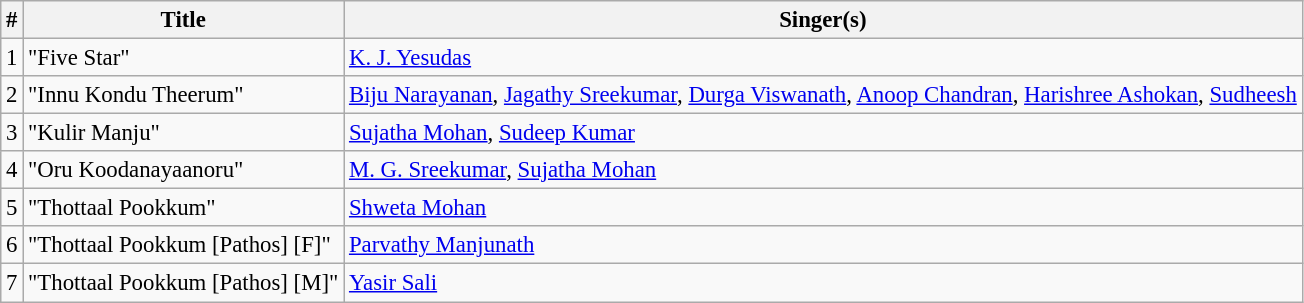<table class="wikitable" style="font-size:95%;">
<tr>
<th>#</th>
<th>Title</th>
<th>Singer(s)</th>
</tr>
<tr>
<td>1</td>
<td>"Five Star"</td>
<td><a href='#'>K. J. Yesudas</a></td>
</tr>
<tr>
<td>2</td>
<td>"Innu Kondu Theerum"</td>
<td><a href='#'>Biju Narayanan</a>, <a href='#'>Jagathy Sreekumar</a>, <a href='#'>Durga Viswanath</a>, <a href='#'>Anoop Chandran</a>, <a href='#'>Harishree Ashokan</a>, <a href='#'>Sudheesh</a></td>
</tr>
<tr>
<td>3</td>
<td>"Kulir Manju"</td>
<td><a href='#'>Sujatha Mohan</a>, <a href='#'>Sudeep Kumar</a></td>
</tr>
<tr>
<td>4</td>
<td>"Oru Koodanayaanoru"</td>
<td><a href='#'>M. G. Sreekumar</a>, <a href='#'>Sujatha Mohan</a></td>
</tr>
<tr>
<td>5</td>
<td>"Thottaal Pookkum"</td>
<td><a href='#'>Shweta Mohan</a></td>
</tr>
<tr>
<td>6</td>
<td>"Thottaal Pookkum [Pathos] [F]"</td>
<td><a href='#'>Parvathy Manjunath</a></td>
</tr>
<tr>
<td>7</td>
<td>"Thottaal Pookkum [Pathos] [M]"</td>
<td><a href='#'>Yasir Sali</a></td>
</tr>
</table>
